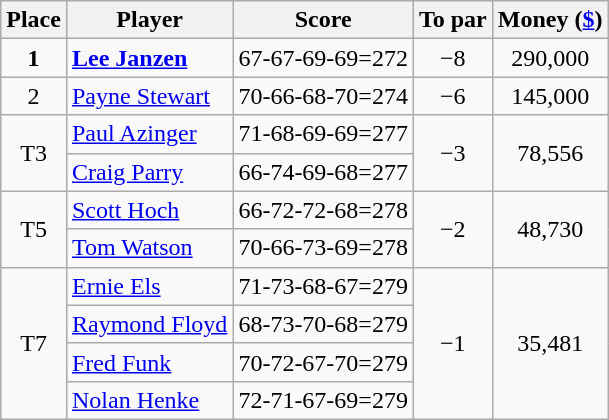<table class=wikitable>
<tr>
<th>Place</th>
<th>Player</th>
<th>Score</th>
<th>To par</th>
<th>Money (<a href='#'>$</a>)</th>
</tr>
<tr>
<td align=center><strong>1</strong></td>
<td> <strong><a href='#'>Lee Janzen</a></strong></td>
<td>67-67-69-69=272</td>
<td align=center>−8</td>
<td align=center>290,000</td>
</tr>
<tr>
<td align=center>2</td>
<td> <a href='#'>Payne Stewart</a></td>
<td>70-66-68-70=274</td>
<td align=center>−6</td>
<td align=center>145,000</td>
</tr>
<tr>
<td rowspan=2 align=center>T3</td>
<td> <a href='#'>Paul Azinger</a></td>
<td>71-68-69-69=277</td>
<td rowspan=2 align=center>−3</td>
<td rowspan=2 align=center>78,556</td>
</tr>
<tr>
<td> <a href='#'>Craig Parry</a></td>
<td>66-74-69-68=277</td>
</tr>
<tr>
<td rowspan=2 align=center>T5</td>
<td> <a href='#'>Scott Hoch</a></td>
<td>66-72-72-68=278</td>
<td rowspan=2 align=center>−2</td>
<td rowspan=2 align=center>48,730</td>
</tr>
<tr>
<td> <a href='#'>Tom Watson</a></td>
<td>70-66-73-69=278</td>
</tr>
<tr>
<td rowspan=4 align=center>T7</td>
<td> <a href='#'>Ernie Els</a></td>
<td>71-73-68-67=279</td>
<td rowspan=4 align=center>−1</td>
<td rowspan=4 align=center>35,481</td>
</tr>
<tr>
<td> <a href='#'>Raymond Floyd</a></td>
<td>68-73-70-68=279</td>
</tr>
<tr>
<td> <a href='#'>Fred Funk</a></td>
<td>70-72-67-70=279</td>
</tr>
<tr>
<td> <a href='#'>Nolan Henke</a></td>
<td>72-71-67-69=279</td>
</tr>
</table>
